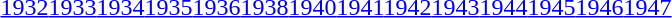<table id="toc" class="toc" summary="Class">
<tr>
<th></th>
</tr>
<tr>
<td style="text-align:center;"><a href='#'>1932</a><a href='#'>1933</a><a href='#'>1934</a><a href='#'>1935</a><a href='#'>1936</a><a href='#'>1938</a><a href='#'>1940</a><a href='#'>1941</a><a href='#'>1942</a><a href='#'>1943</a><a href='#'>1944</a><a href='#'>1945</a><a href='#'>1946</a><a href='#'>1947</a></td>
</tr>
</table>
